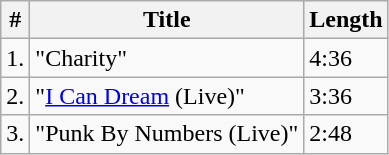<table class="wikitable">
<tr>
<th>#</th>
<th>Title</th>
<th>Length</th>
</tr>
<tr>
<td>1.</td>
<td>"Charity"</td>
<td>4:36</td>
</tr>
<tr>
<td>2.</td>
<td>"<a href='#'>I Can Dream</a> (Live)"</td>
<td>3:36</td>
</tr>
<tr>
<td>3.</td>
<td>"Punk By Numbers (Live)"</td>
<td>2:48</td>
</tr>
</table>
